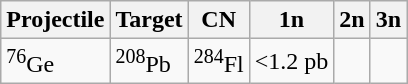<table class="wikitable">
<tr>
<th>Projectile</th>
<th>Target</th>
<th>CN</th>
<th>1n</th>
<th>2n</th>
<th>3n</th>
</tr>
<tr>
<td><sup>76</sup>Ge</td>
<td><sup>208</sup>Pb</td>
<td><sup>284</sup>Fl</td>
<td><1.2 pb</td>
<td></td>
</tr>
</table>
